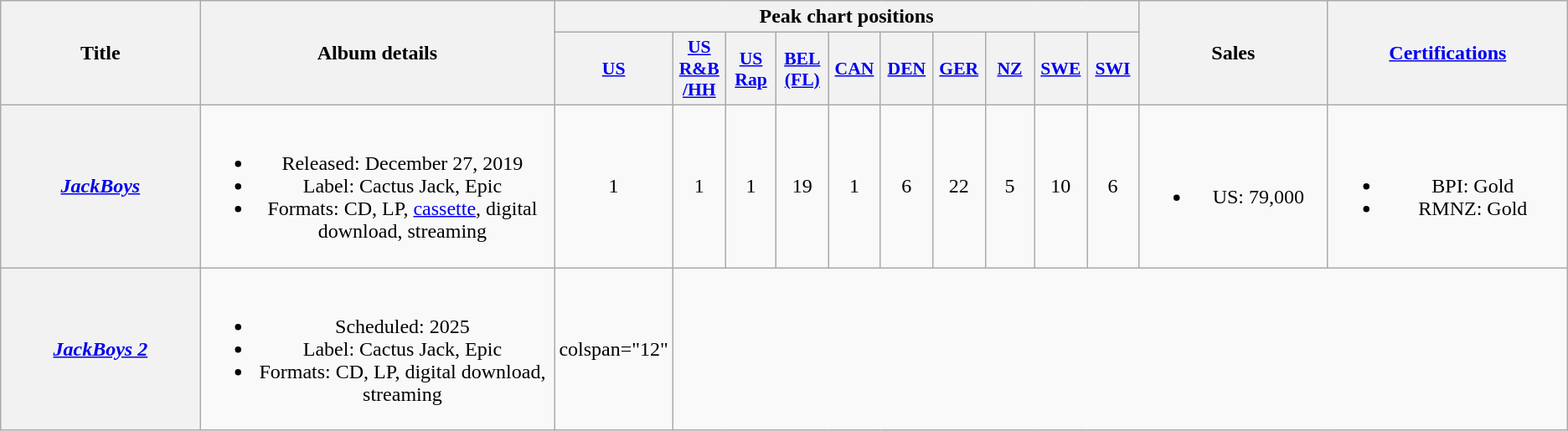<table class="wikitable plainrowheaders" style="text-align:center;">
<tr>
<th scope="col" rowspan="2" style="width:11em;">Title</th>
<th scope="col" rowspan="2" style="width:20em;">Album details</th>
<th scope="col" colspan="10">Peak chart positions</th>
<th scope="col" rowspan="2" style="width:10em;">Sales</th>
<th scope="col" rowspan="2" style="width:13em;"><a href='#'>Certifications</a></th>
</tr>
<tr>
<th scope="col" style="width:2.5em;font-size:90%;"><a href='#'>US</a><br></th>
<th scope="col" style="width:2.5em;font-size:90%;"><a href='#'>US<br>R&B<br>/HH</a><br></th>
<th scope="col" style="width:2.5em;font-size:90%;"><a href='#'>US Rap</a><br></th>
<th scope="col" style="width:2.5em;font-size:90%;"><a href='#'>BEL<br>(FL)</a><br></th>
<th scope="col" style="width:2.5em;font-size:90%;"><a href='#'>CAN</a><br></th>
<th scope="col" style="width:2.5em;font-size:90%;"><a href='#'>DEN</a><br></th>
<th scope="col" style="width:2.5em;font-size:90%;"><a href='#'>GER</a><br></th>
<th scope="col" style="width:2.5em;font-size:90%;"><a href='#'>NZ</a><br></th>
<th scope="col" style="width:2.5em;font-size:90%;"><a href='#'>SWE</a><br></th>
<th scope="col" style="width:2.5em;font-size:90%;"><a href='#'>SWI</a><br></th>
</tr>
<tr>
<th scope="row"><em><a href='#'>JackBoys</a></em><br></th>
<td><br><ul><li>Released: December 27, 2019</li><li>Label: Cactus Jack, Epic</li><li>Formats: CD, LP, <a href='#'>cassette</a>, digital download, streaming</li></ul></td>
<td>1</td>
<td>1</td>
<td>1</td>
<td>19</td>
<td>1</td>
<td>6</td>
<td>22</td>
<td>5</td>
<td>10</td>
<td>6</td>
<td><br><ul><li>US: 79,000</li></ul></td>
<td><br><ul><li>BPI: Gold</li><li>RMNZ: Gold</li></ul></td>
</tr>
<tr>
<th scope="row"><em><a href='#'>JackBoys 2</a></em><br></th>
<td><br><ul><li>Scheduled: 2025</li><li>Label: Cactus Jack, Epic</li><li>Formats: CD, LP, digital download, streaming</li></ul></td>
<td>colspan="12" </td>
</tr>
</table>
